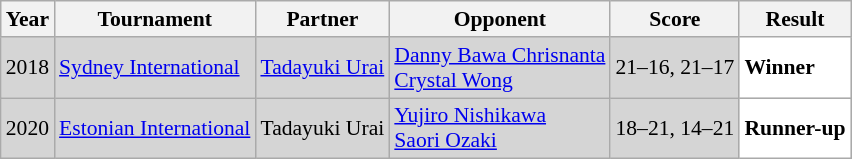<table class="sortable wikitable" style="font-size: 90%;">
<tr>
<th>Year</th>
<th>Tournament</th>
<th>Partner</th>
<th>Opponent</th>
<th>Score</th>
<th>Result</th>
</tr>
<tr style="background:#D5D5D5">
<td align="center">2018</td>
<td align="left"><a href='#'>Sydney International</a></td>
<td align="left"> <a href='#'>Tadayuki Urai</a></td>
<td align="left"> <a href='#'>Danny Bawa Chrisnanta</a><br> <a href='#'>Crystal Wong</a></td>
<td align="left">21–16, 21–17</td>
<td style="text-align:left; background:white"> <strong>Winner</strong></td>
</tr>
<tr style="background:#D5D5D5">
<td align="center">2020</td>
<td align="left"><a href='#'>Estonian International</a></td>
<td align="left"> Tadayuki Urai</td>
<td align="left"> <a href='#'>Yujiro Nishikawa</a><br> <a href='#'>Saori Ozaki</a></td>
<td align="left">18–21, 14–21</td>
<td style="text-align:left; background:white"> <strong>Runner-up</strong></td>
</tr>
</table>
